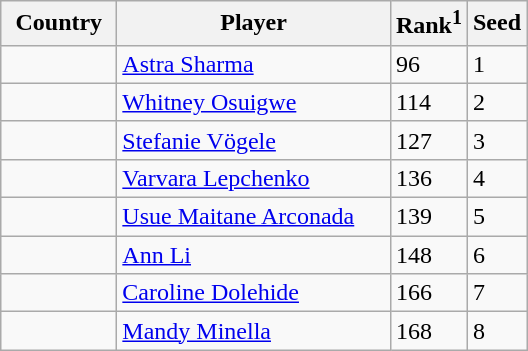<table class="sortable wikitable">
<tr>
<th width="70">Country</th>
<th width="175">Player</th>
<th>Rank<sup>1</sup></th>
<th>Seed</th>
</tr>
<tr>
<td></td>
<td><a href='#'>Astra Sharma</a></td>
<td>96</td>
<td>1</td>
</tr>
<tr>
<td></td>
<td><a href='#'>Whitney Osuigwe</a></td>
<td>114</td>
<td>2</td>
</tr>
<tr>
<td></td>
<td><a href='#'>Stefanie Vögele</a></td>
<td>127</td>
<td>3</td>
</tr>
<tr>
<td></td>
<td><a href='#'>Varvara Lepchenko</a></td>
<td>136</td>
<td>4</td>
</tr>
<tr>
<td></td>
<td><a href='#'>Usue Maitane Arconada</a></td>
<td>139</td>
<td>5</td>
</tr>
<tr>
<td></td>
<td><a href='#'>Ann Li</a></td>
<td>148</td>
<td>6</td>
</tr>
<tr>
<td></td>
<td><a href='#'>Caroline Dolehide</a></td>
<td>166</td>
<td>7</td>
</tr>
<tr>
<td></td>
<td><a href='#'>Mandy Minella</a></td>
<td>168</td>
<td>8</td>
</tr>
</table>
